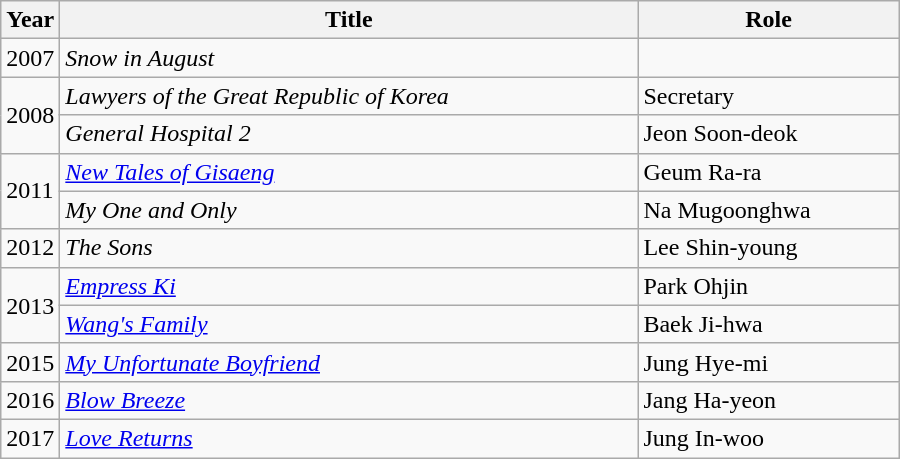<table class="wikitable" style="width:600px">
<tr>
<th width=10>Year</th>
<th>Title</th>
<th>Role</th>
</tr>
<tr>
<td>2007</td>
<td><em>Snow in August</em></td>
<td></td>
</tr>
<tr>
<td rowspan=2>2008</td>
<td><em>Lawyers of the Great Republic of Korea</em></td>
<td>Secretary</td>
</tr>
<tr>
<td><em>General Hospital 2</em></td>
<td>Jeon Soon-deok</td>
</tr>
<tr>
<td rowspan=2>2011</td>
<td><em><a href='#'>New Tales of Gisaeng</a></em></td>
<td>Geum Ra-ra</td>
</tr>
<tr>
<td><em>My One and Only</em></td>
<td>Na Mugoonghwa</td>
</tr>
<tr>
<td>2012</td>
<td><em>The Sons</em></td>
<td>Lee Shin-young</td>
</tr>
<tr>
<td rowspan=2>2013</td>
<td><em><a href='#'>Empress Ki</a></em></td>
<td>Park Ohjin</td>
</tr>
<tr>
<td><em><a href='#'>Wang's Family</a></em></td>
<td>Baek Ji-hwa</td>
</tr>
<tr>
<td>2015</td>
<td><em><a href='#'>My Unfortunate Boyfriend</a></em></td>
<td>Jung Hye-mi</td>
</tr>
<tr>
<td>2016</td>
<td><em><a href='#'>Blow Breeze</a></em></td>
<td>Jang Ha-yeon</td>
</tr>
<tr>
<td>2017</td>
<td><em><a href='#'>Love Returns</a></em></td>
<td>Jung In-woo</td>
</tr>
</table>
